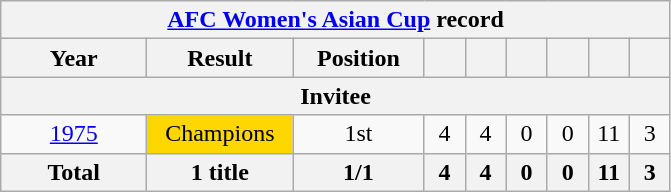<table class="wikitable" style="text-align: center;">
<tr>
<th colspan=9><a href='#'>AFC Women's Asian Cup</a> record</th>
</tr>
<tr>
<th style="width:90px;">Year</th>
<th style="width:90px;">Result</th>
<th style="width:80px;">Position</th>
<th style="width:20px;"></th>
<th style="width:20px;"></th>
<th style="width:20px;"></th>
<th style="width:20px;"></th>
<th style="width:20px;"></th>
<th style="width:20px;"></th>
</tr>
<tr>
<th colspan=9>Invitee</th>
</tr>
<tr>
<td> <a href='#'>1975</a></td>
<td bgcolor=gold>Champions</td>
<td>1st</td>
<td>4</td>
<td>4</td>
<td>0</td>
<td>0</td>
<td>11</td>
<td>3</td>
</tr>
<tr>
<th>Total</th>
<th>1 title</th>
<th>1/1</th>
<th>4</th>
<th>4</th>
<th>0</th>
<th>0</th>
<th>11</th>
<th>3</th>
</tr>
</table>
